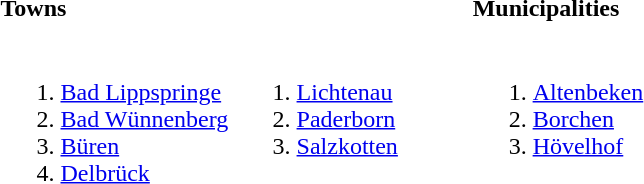<table>
<tr>
<th colspan=2 align=left>Towns</th>
<th align=left>Municipalities</th>
</tr>
<tr valign=top>
<td width=33%><br><ol><li><a href='#'>Bad Lippspringe</a></li><li><a href='#'>Bad Wünnenberg</a></li><li><a href='#'>Büren</a></li><li><a href='#'>Delbrück</a></li></ol></td>
<td width=33%><br><ol>
<li><a href='#'>Lichtenau</a>
<li><a href='#'>Paderborn</a>
<li><a href='#'>Salzkotten</a>
</ol></td>
<td width=33%><br><ol><li><a href='#'>Altenbeken</a></li><li><a href='#'>Borchen</a></li><li><a href='#'>Hövelhof</a></li></ol></td>
</tr>
</table>
